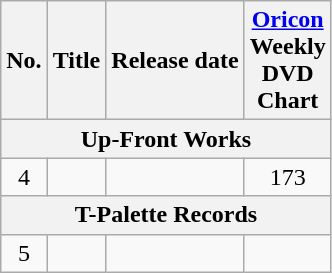<table class="wikitable" style="text-align:left">
<tr>
<th>No.</th>
<th>Title</th>
<th>Release date</th>
<th><a href='#'>Oricon</a><br>Weekly<br>DVD<br>Chart<br></th>
</tr>
<tr>
<th colspan="4">Up-Front Works</th>
</tr>
<tr>
<td align="center">4</td>
<td></td>
<td><br></td>
<td align="center">173</td>
</tr>
<tr>
<th colspan="4">T-Palette Records</th>
</tr>
<tr>
<td align="center">5</td>
<td></td>
<td></td>
<td align="center"></td>
</tr>
</table>
